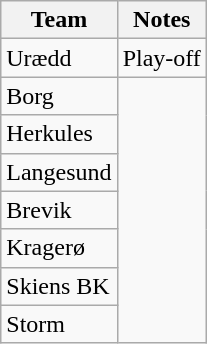<table class="wikitable">
<tr>
<th>Team</th>
<th>Notes</th>
</tr>
<tr>
<td>Urædd</td>
<td>Play-off</td>
</tr>
<tr>
<td>Borg</td>
</tr>
<tr>
<td>Herkules</td>
</tr>
<tr>
<td>Langesund</td>
</tr>
<tr>
<td>Brevik</td>
</tr>
<tr>
<td>Kragerø</td>
</tr>
<tr>
<td>Skiens BK</td>
</tr>
<tr>
<td>Storm</td>
</tr>
</table>
